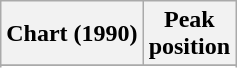<table class="wikitable sortable">
<tr>
<th align="left">Chart (1990)</th>
<th align="center">Peak<br>position</th>
</tr>
<tr>
</tr>
<tr>
</tr>
</table>
